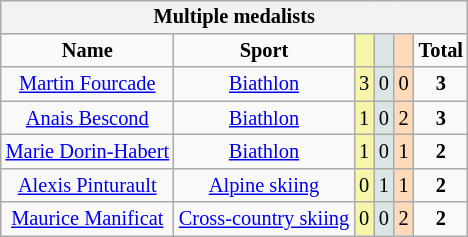<table class="wikitable" style="font-size:85%; float:right;">
<tr style="background:#efefef;">
<th colspan=7><strong>Multiple medalists</strong></th>
</tr>
<tr align=center>
<td><strong>Name</strong></td>
<td><strong>Sport</strong></td>
<td bgcolor=#f7f6a8></td>
<td bgcolor=#dce5e5></td>
<td bgcolor=#ffdab9></td>
<td><strong>Total</strong></td>
</tr>
<tr align=center>
<td><a href='#'>Martin Fourcade</a></td>
<td><a href='#'>Biathlon</a></td>
<td style="background:#f7f6a8;">3</td>
<td style="background:#dce5e5;">0</td>
<td style="background:#ffdab9;">0</td>
<td><strong>3</strong></td>
</tr>
<tr align=center>
<td><a href='#'>Anais Bescond</a></td>
<td><a href='#'>Biathlon</a></td>
<td style="background:#f7f6a8;">1</td>
<td style="background:#dce5e5;">0</td>
<td style="background:#ffdab9;">2</td>
<td><strong>3</strong></td>
</tr>
<tr align=center>
<td><a href='#'>Marie Dorin-Habert</a></td>
<td><a href='#'>Biathlon</a></td>
<td style="background:#f7f6a8;">1</td>
<td style="background:#dce5e5;">0</td>
<td style="background:#ffdab9;">1</td>
<td><strong>2</strong></td>
</tr>
<tr align=center>
<td><a href='#'>Alexis Pinturault</a></td>
<td><a href='#'>Alpine skiing</a></td>
<td style="background:#f7f6a8;">0</td>
<td style="background:#dce5e5;">1</td>
<td style="background:#ffdab9;">1</td>
<td><strong>2</strong></td>
</tr>
<tr align=center>
<td><a href='#'>Maurice Manificat</a></td>
<td><a href='#'>Cross-country skiing</a></td>
<td style="background:#f7f6a8;">0</td>
<td style="background:#dce5e5;">0</td>
<td style="background:#ffdab9;">2</td>
<td><strong>2</strong></td>
</tr>
</table>
